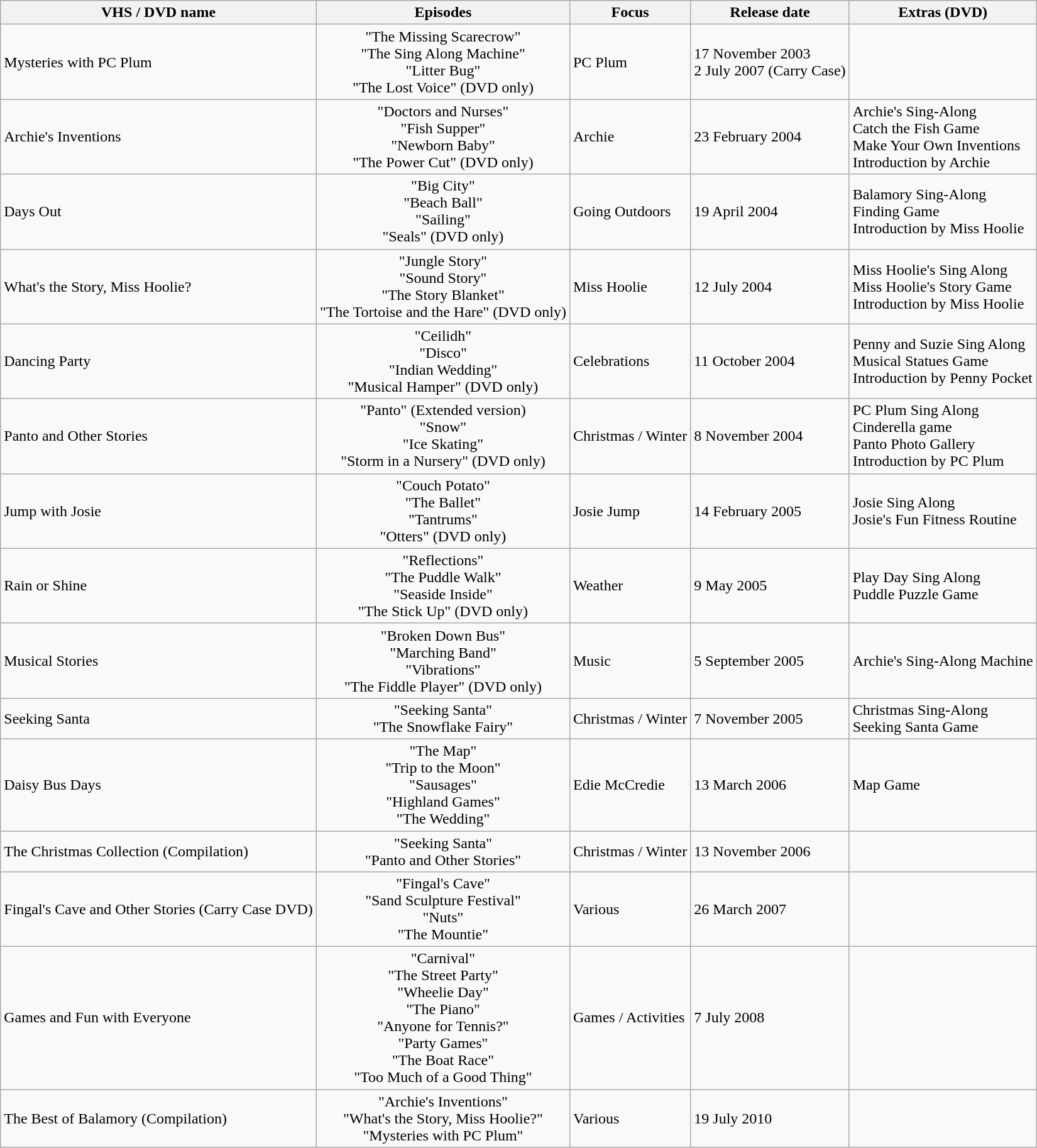<table class="wikitable">
<tr>
<th>VHS / DVD name</th>
<th>Episodes</th>
<th>Focus</th>
<th>Release date</th>
<th>Extras (DVD)</th>
</tr>
<tr>
<td>Mysteries with PC Plum</td>
<td style="text-align:center;">"The Missing Scarecrow"<br>"The Sing Along Machine"<br>"Litter Bug"<br>"The Lost Voice" (DVD only)</td>
<td>PC Plum</td>
<td>17 November 2003<br>2 July 2007 (Carry Case)</td>
<td></td>
</tr>
<tr>
<td>Archie's Inventions</td>
<td style="text-align:center;">"Doctors and Nurses"<br>"Fish Supper"<br>"Newborn Baby"<br>"The Power Cut" (DVD only)</td>
<td>Archie</td>
<td>23 February 2004</td>
<td>Archie's Sing-Along<br>Catch the Fish Game<br>Make Your Own Inventions<br>Introduction by Archie</td>
</tr>
<tr>
<td>Days Out</td>
<td style="text-align:center;">"Big City"<br>"Beach Ball"<br>"Sailing"<br>"Seals" (DVD only)</td>
<td>Going Outdoors</td>
<td>19 April 2004</td>
<td>Balamory Sing-Along<br>Finding Game<br>Introduction by Miss Hoolie</td>
</tr>
<tr>
<td>What's the Story, Miss Hoolie?</td>
<td style="text-align:center;">"Jungle Story"<br>"Sound Story"<br>"The Story Blanket"<br>"The Tortoise and the Hare" (DVD only)</td>
<td>Miss Hoolie</td>
<td>12 July 2004</td>
<td>Miss Hoolie's Sing Along<br>Miss Hoolie's Story Game<br>Introduction by Miss Hoolie</td>
</tr>
<tr>
<td>Dancing Party</td>
<td style="text-align:center;">"Ceilidh"<br>"Disco"<br>"Indian Wedding"<br>"Musical Hamper" (DVD only)</td>
<td>Celebrations</td>
<td>11 October 2004</td>
<td>Penny and Suzie Sing Along<br>Musical Statues Game<br>Introduction by Penny Pocket</td>
</tr>
<tr>
<td>Panto and Other Stories</td>
<td style="text-align:center;">"Panto" (Extended version)<br>"Snow"<br>"Ice Skating"<br>"Storm in a Nursery" (DVD only)</td>
<td>Christmas / Winter</td>
<td>8 November 2004</td>
<td>PC Plum Sing Along<br>Cinderella game<br>Panto Photo Gallery<br>Introduction by PC Plum</td>
</tr>
<tr>
<td>Jump with Josie</td>
<td style="text-align:center;">"Couch Potato"<br>"The Ballet"<br>"Tantrums"<br>"Otters" (DVD only)</td>
<td>Josie Jump</td>
<td>14 February 2005</td>
<td>Josie Sing Along<br>Josie's Fun Fitness Routine</td>
</tr>
<tr>
<td>Rain or Shine</td>
<td style="text-align:center;">"Reflections"<br>"The Puddle Walk"<br>"Seaside Inside"<br>"The Stick Up" (DVD only)</td>
<td>Weather</td>
<td>9 May 2005</td>
<td>Play Day Sing Along<br>Puddle Puzzle Game</td>
</tr>
<tr>
<td>Musical Stories</td>
<td style="text-align:center;">"Broken Down Bus"<br>"Marching Band"<br>"Vibrations"<br>"The Fiddle Player" (DVD only)</td>
<td>Music</td>
<td>5 September 2005</td>
<td>Archie's Sing-Along Machine</td>
</tr>
<tr>
<td>Seeking Santa</td>
<td style="text-align:center;">"Seeking Santa"<br>"The Snowflake Fairy"</td>
<td>Christmas / Winter</td>
<td>7 November 2005</td>
<td>Christmas Sing-Along<br>Seeking Santa Game</td>
</tr>
<tr>
<td>Daisy Bus Days</td>
<td style="text-align:center;">"The Map"<br>"Trip to the Moon"<br>"Sausages"<br>"Highland Games"<br>"The Wedding"</td>
<td>Edie McCredie</td>
<td>13 March 2006</td>
<td>Map Game</td>
</tr>
<tr>
<td>The Christmas Collection (Compilation)</td>
<td style="text-align:center;">"Seeking Santa"<br>"Panto and Other Stories"</td>
<td>Christmas / Winter</td>
<td>13 November 2006</td>
<td></td>
</tr>
<tr>
<td>Fingal's Cave and Other Stories (Carry Case DVD)</td>
<td style="text-align:center;">"Fingal's Cave"<br>"Sand Sculpture Festival"<br>"Nuts"<br>"The Mountie"</td>
<td>Various</td>
<td>26 March 2007</td>
<td></td>
</tr>
<tr>
<td>Games and Fun with Everyone</td>
<td style="text-align:center;">"Carnival"<br>"The Street Party"<br>"Wheelie Day"<br>"The Piano"<br>"Anyone for Tennis?"<br>"Party Games"<br>"The Boat Race"<br>"Too Much of a Good Thing"</td>
<td>Games / Activities</td>
<td>7 July 2008</td>
<td></td>
</tr>
<tr>
<td>The Best of Balamory (Compilation)</td>
<td style="text-align:center;">"Archie's Inventions"<br>"What's the Story, Miss Hoolie?"<br>"Mysteries with PC Plum"</td>
<td>Various</td>
<td>19 July 2010</td>
<td></td>
</tr>
</table>
